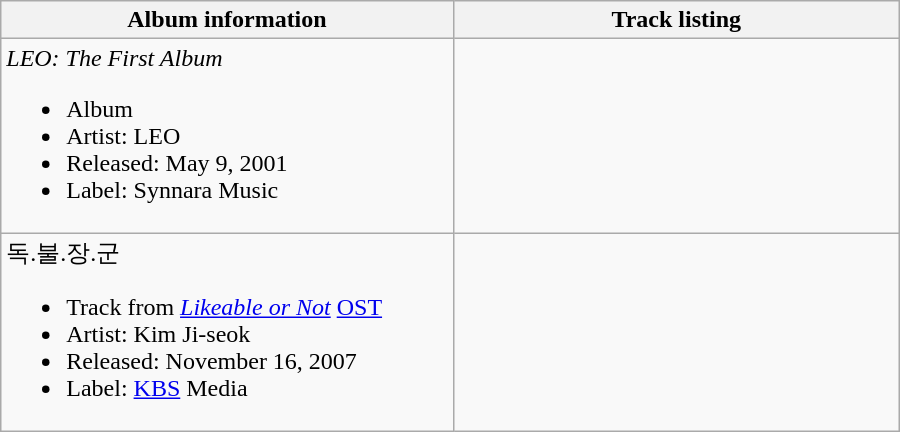<table class="wikitable" style="width:600px">
<tr>
<th>Album information</th>
<th style="text-align:center" width="290px">Track listing</th>
</tr>
<tr>
<td><em>LEO: The First Album</em><br><ul><li>Album</li><li>Artist: LEO</li><li>Released: May 9, 2001</li><li>Label: Synnara Music</li></ul></td>
<td style="font-size: 85%"></td>
</tr>
<tr>
<td>독.불.장.군<br><ul><li>Track from <em><a href='#'>Likeable or Not</a></em> <a href='#'>OST</a></li><li>Artist: Kim Ji-seok</li><li>Released: November 16, 2007</li><li>Label: <a href='#'>KBS</a> Media</li></ul></td>
<td style ="font-size: 85%"></td>
</tr>
</table>
